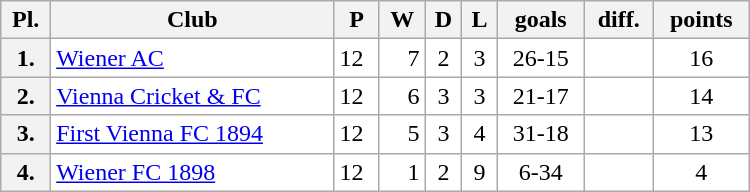<table class="wikitable" style="width:500px;">
<tr>
<th>Pl.</th>
<th>Club</th>
<th>P</th>
<th>W</th>
<th>D</th>
<th>L</th>
<th>goals</th>
<th>diff.</th>
<th>points</th>
</tr>
<tr align="left" valign="top" bgcolor="#ffffff">
<th>1.</th>
<td><a href='#'>Wiener AC</a></td>
<td align="left">12</td>
<td align="right">7</td>
<td align="center">2</td>
<td align="center">3</td>
<td align="center">26-15</td>
<td align="right"></td>
<td align="center">16</td>
</tr>
<tr align="left" valign="top" bgcolor="#ffffff">
<th>2.</th>
<td><a href='#'>Vienna Cricket & FC</a></td>
<td align="left">12</td>
<td align="right">6</td>
<td align="center">3</td>
<td align="center">3</td>
<td align="center">21-17</td>
<td align="right"></td>
<td align="center">14</td>
</tr>
<tr align="left" valign="top" bgcolor="#ffffff">
<th>3.</th>
<td><a href='#'>First Vienna FC 1894</a></td>
<td align="left">12</td>
<td align="right">5</td>
<td align="center">3</td>
<td align="center">4</td>
<td align="center">31-18</td>
<td align="right"></td>
<td align="center">13</td>
</tr>
<tr align="left" valign="top" bgcolor="#ffffff">
<th>4.</th>
<td><a href='#'>Wiener FC 1898</a></td>
<td align="left">12</td>
<td align="right">1</td>
<td align="center">2</td>
<td align="center">9</td>
<td align="center">6-34</td>
<td align="right"></td>
<td align="center">4</td>
</tr>
</table>
